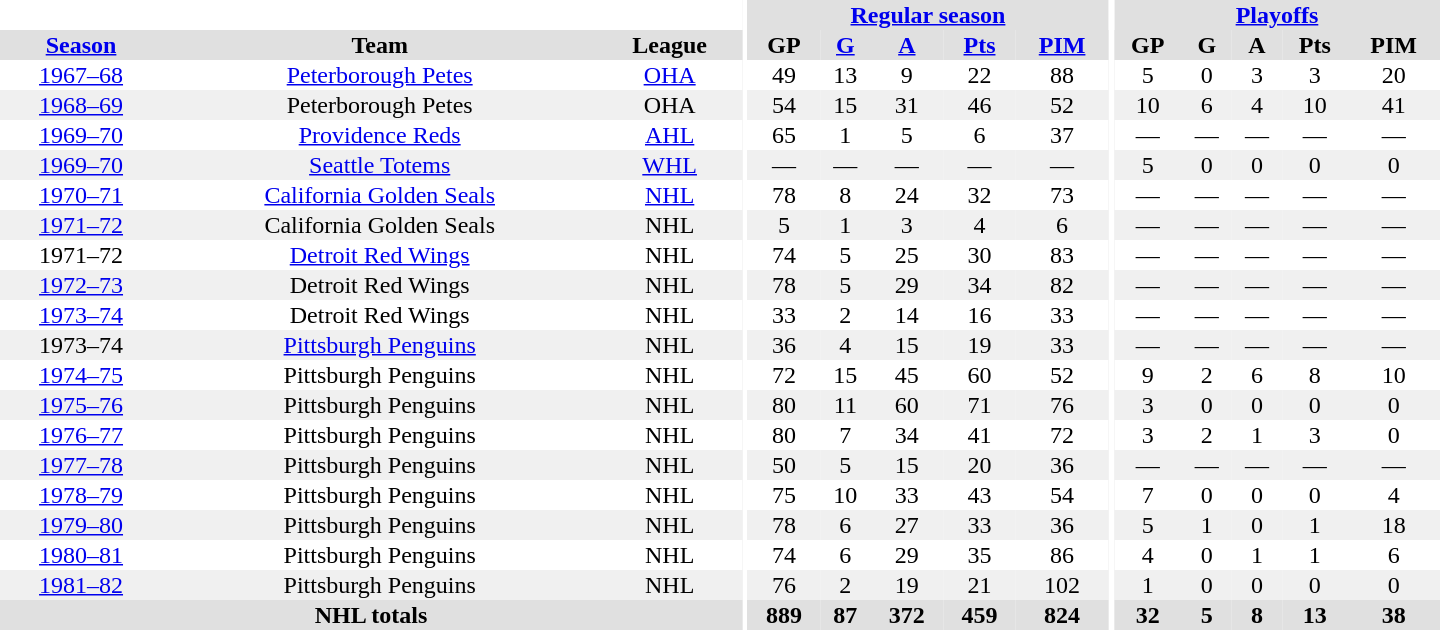<table border="0" cellpadding="1" cellspacing="0" style="text-align:center; width:60em">
<tr bgcolor="#e0e0e0">
<th colspan="3" bgcolor="#ffffff"></th>
<th rowspan="100" bgcolor="#ffffff"></th>
<th colspan="5"><a href='#'>Regular season</a></th>
<th rowspan="100" bgcolor="#ffffff"></th>
<th colspan="5"><a href='#'>Playoffs</a></th>
</tr>
<tr bgcolor="#e0e0e0">
<th><a href='#'>Season</a></th>
<th>Team</th>
<th>League</th>
<th>GP</th>
<th><a href='#'>G</a></th>
<th><a href='#'>A</a></th>
<th><a href='#'>Pts</a></th>
<th><a href='#'>PIM</a></th>
<th>GP</th>
<th>G</th>
<th>A</th>
<th>Pts</th>
<th>PIM</th>
</tr>
<tr>
<td><a href='#'>1967–68</a></td>
<td><a href='#'>Peterborough Petes</a></td>
<td><a href='#'>OHA</a></td>
<td>49</td>
<td>13</td>
<td>9</td>
<td>22</td>
<td>88</td>
<td>5</td>
<td>0</td>
<td>3</td>
<td>3</td>
<td>20</td>
</tr>
<tr bgcolor="#f0f0f0">
<td><a href='#'>1968–69</a></td>
<td>Peterborough Petes</td>
<td>OHA</td>
<td>54</td>
<td>15</td>
<td>31</td>
<td>46</td>
<td>52</td>
<td>10</td>
<td>6</td>
<td>4</td>
<td>10</td>
<td>41</td>
</tr>
<tr>
<td><a href='#'>1969–70</a></td>
<td><a href='#'>Providence Reds</a></td>
<td><a href='#'>AHL</a></td>
<td>65</td>
<td>1</td>
<td>5</td>
<td>6</td>
<td>37</td>
<td>—</td>
<td>—</td>
<td>—</td>
<td>—</td>
<td>—</td>
</tr>
<tr bgcolor="#f0f0f0">
<td><a href='#'>1969–70</a></td>
<td><a href='#'>Seattle Totems</a></td>
<td><a href='#'>WHL</a></td>
<td>—</td>
<td>—</td>
<td>—</td>
<td>—</td>
<td>—</td>
<td>5</td>
<td>0</td>
<td>0</td>
<td>0</td>
<td>0</td>
</tr>
<tr>
<td><a href='#'>1970–71</a></td>
<td><a href='#'>California Golden Seals</a></td>
<td><a href='#'>NHL</a></td>
<td>78</td>
<td>8</td>
<td>24</td>
<td>32</td>
<td>73</td>
<td>—</td>
<td>—</td>
<td>—</td>
<td>—</td>
<td>—</td>
</tr>
<tr bgcolor="#f0f0f0">
<td><a href='#'>1971–72</a></td>
<td>California Golden Seals</td>
<td>NHL</td>
<td>5</td>
<td>1</td>
<td>3</td>
<td>4</td>
<td>6</td>
<td>—</td>
<td>—</td>
<td>—</td>
<td>—</td>
<td>—</td>
</tr>
<tr>
<td>1971–72</td>
<td><a href='#'>Detroit Red Wings</a></td>
<td>NHL</td>
<td>74</td>
<td>5</td>
<td>25</td>
<td>30</td>
<td>83</td>
<td>—</td>
<td>—</td>
<td>—</td>
<td>—</td>
<td>—</td>
</tr>
<tr bgcolor="#f0f0f0">
<td><a href='#'>1972–73</a></td>
<td>Detroit Red Wings</td>
<td>NHL</td>
<td>78</td>
<td>5</td>
<td>29</td>
<td>34</td>
<td>82</td>
<td>—</td>
<td>—</td>
<td>—</td>
<td>—</td>
<td>—</td>
</tr>
<tr>
<td><a href='#'>1973–74</a></td>
<td>Detroit Red Wings</td>
<td>NHL</td>
<td>33</td>
<td>2</td>
<td>14</td>
<td>16</td>
<td>33</td>
<td>—</td>
<td>—</td>
<td>—</td>
<td>—</td>
<td>—</td>
</tr>
<tr bgcolor="#f0f0f0">
<td>1973–74</td>
<td><a href='#'>Pittsburgh Penguins</a></td>
<td>NHL</td>
<td>36</td>
<td>4</td>
<td>15</td>
<td>19</td>
<td>33</td>
<td>—</td>
<td>—</td>
<td>—</td>
<td>—</td>
<td>—</td>
</tr>
<tr>
<td><a href='#'>1974–75</a></td>
<td>Pittsburgh Penguins</td>
<td>NHL</td>
<td>72</td>
<td>15</td>
<td>45</td>
<td>60</td>
<td>52</td>
<td>9</td>
<td>2</td>
<td>6</td>
<td>8</td>
<td>10</td>
</tr>
<tr bgcolor="#f0f0f0">
<td><a href='#'>1975–76</a></td>
<td>Pittsburgh Penguins</td>
<td>NHL</td>
<td>80</td>
<td>11</td>
<td>60</td>
<td>71</td>
<td>76</td>
<td>3</td>
<td>0</td>
<td>0</td>
<td>0</td>
<td>0</td>
</tr>
<tr>
<td><a href='#'>1976–77</a></td>
<td>Pittsburgh Penguins</td>
<td>NHL</td>
<td>80</td>
<td>7</td>
<td>34</td>
<td>41</td>
<td>72</td>
<td>3</td>
<td>2</td>
<td>1</td>
<td>3</td>
<td>0</td>
</tr>
<tr bgcolor="#f0f0f0">
<td><a href='#'>1977–78</a></td>
<td>Pittsburgh Penguins</td>
<td>NHL</td>
<td>50</td>
<td>5</td>
<td>15</td>
<td>20</td>
<td>36</td>
<td>—</td>
<td>—</td>
<td>—</td>
<td>—</td>
<td>—</td>
</tr>
<tr>
<td><a href='#'>1978–79</a></td>
<td>Pittsburgh Penguins</td>
<td>NHL</td>
<td>75</td>
<td>10</td>
<td>33</td>
<td>43</td>
<td>54</td>
<td>7</td>
<td>0</td>
<td>0</td>
<td>0</td>
<td>4</td>
</tr>
<tr bgcolor="#f0f0f0">
<td><a href='#'>1979–80</a></td>
<td>Pittsburgh Penguins</td>
<td>NHL</td>
<td>78</td>
<td>6</td>
<td>27</td>
<td>33</td>
<td>36</td>
<td>5</td>
<td>1</td>
<td>0</td>
<td>1</td>
<td>18</td>
</tr>
<tr>
<td><a href='#'>1980–81</a></td>
<td>Pittsburgh Penguins</td>
<td>NHL</td>
<td>74</td>
<td>6</td>
<td>29</td>
<td>35</td>
<td>86</td>
<td>4</td>
<td>0</td>
<td>1</td>
<td>1</td>
<td>6</td>
</tr>
<tr bgcolor="#f0f0f0">
<td><a href='#'>1981–82</a></td>
<td>Pittsburgh Penguins</td>
<td>NHL</td>
<td>76</td>
<td>2</td>
<td>19</td>
<td>21</td>
<td>102</td>
<td>1</td>
<td>0</td>
<td>0</td>
<td>0</td>
<td>0</td>
</tr>
<tr bgcolor="#e0e0e0">
<th colspan="3">NHL totals</th>
<th>889</th>
<th>87</th>
<th>372</th>
<th>459</th>
<th>824</th>
<th>32</th>
<th>5</th>
<th>8</th>
<th>13</th>
<th>38</th>
</tr>
</table>
